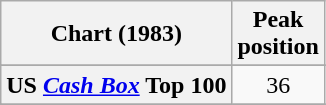<table class="wikitable sortable plainrowheaders" style="text-align:center;">
<tr>
<th align="left">Chart (1983)</th>
<th align="left">Peak<br>position</th>
</tr>
<tr>
</tr>
<tr>
</tr>
<tr>
</tr>
<tr>
<th scope="row">US <em><a href='#'>Cash Box</a></em> Top 100</th>
<td>36</td>
</tr>
<tr>
</tr>
<tr>
</tr>
</table>
